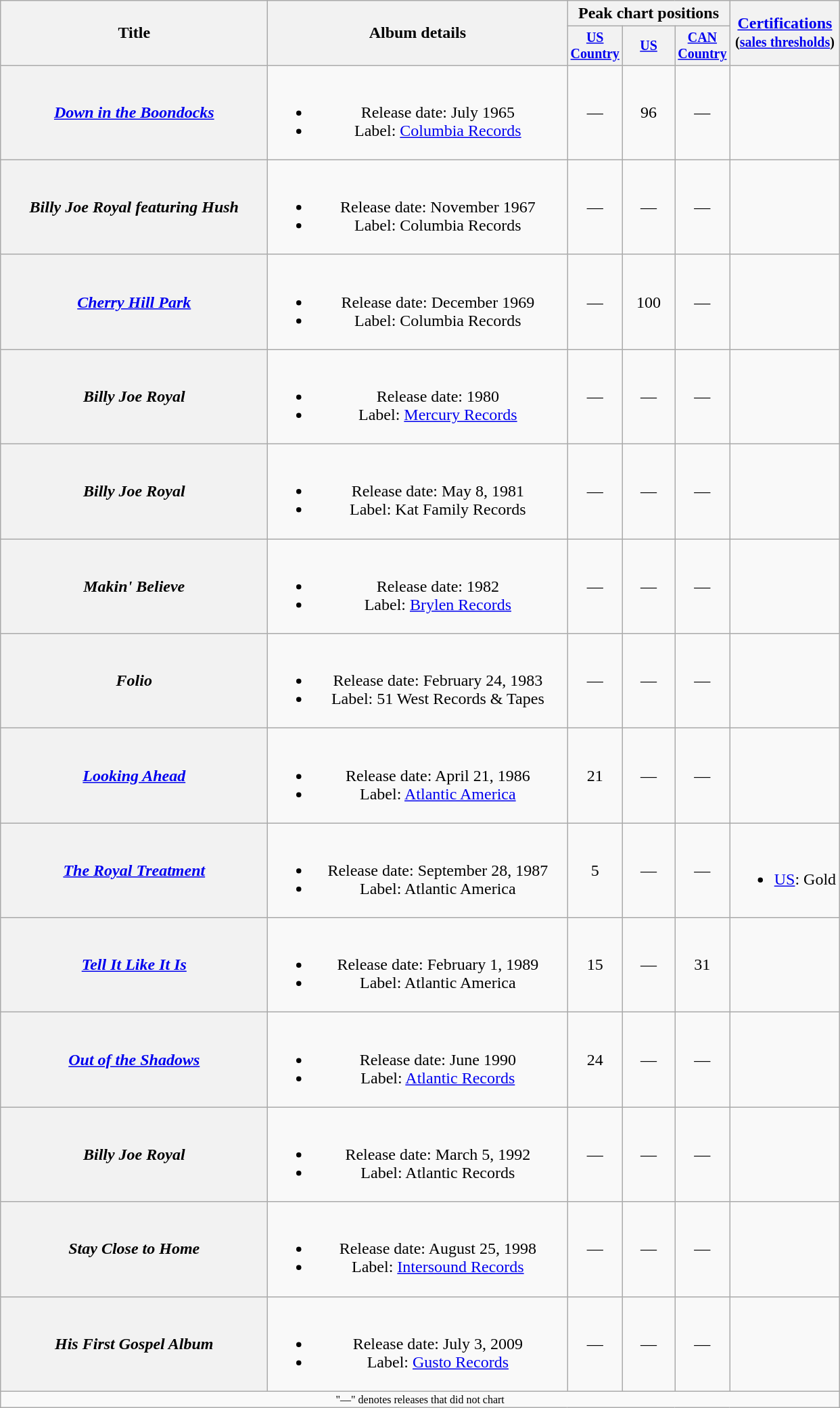<table class="wikitable plainrowheaders" style="text-align:center;">
<tr>
<th rowspan="2" style="width:16em;">Title</th>
<th rowspan="2" style="width:18em;">Album details</th>
<th colspan="3">Peak chart positions</th>
<th rowspan="2"><a href='#'>Certifications</a><br><small>(<a href='#'>sales thresholds</a>)</small></th>
</tr>
<tr style="font-size:smaller;">
<th width="45"><a href='#'>US Country</a></th>
<th width="45"><a href='#'>US</a></th>
<th width="45"><a href='#'>CAN Country</a></th>
</tr>
<tr>
<th scope="row"><em><a href='#'>Down in the Boondocks</a></em></th>
<td><br><ul><li>Release date: July 1965</li><li>Label: <a href='#'>Columbia Records</a></li></ul></td>
<td>—</td>
<td>96</td>
<td>—</td>
<td></td>
</tr>
<tr>
<th scope="row"><em>Billy Joe Royal featuring Hush</em></th>
<td><br><ul><li>Release date: November 1967</li><li>Label: Columbia Records</li></ul></td>
<td>—</td>
<td>—</td>
<td>—</td>
<td></td>
</tr>
<tr>
<th scope="row"><em><a href='#'>Cherry Hill Park</a></em></th>
<td><br><ul><li>Release date: December 1969</li><li>Label: Columbia Records</li></ul></td>
<td>—</td>
<td>100</td>
<td>—</td>
<td></td>
</tr>
<tr>
<th scope="row"><em>Billy Joe Royal</em></th>
<td><br><ul><li>Release date: 1980</li><li>Label: <a href='#'>Mercury Records</a></li></ul></td>
<td>—</td>
<td>—</td>
<td>—</td>
<td></td>
</tr>
<tr>
<th scope="row"><em>Billy Joe Royal</em></th>
<td><br><ul><li>Release date: May 8, 1981</li><li>Label: Kat Family Records</li></ul></td>
<td>—</td>
<td>—</td>
<td>—</td>
<td></td>
</tr>
<tr>
<th scope="row"><em>Makin' Believe</em></th>
<td><br><ul><li>Release date: 1982</li><li>Label: <a href='#'>Brylen Records</a></li></ul></td>
<td>—</td>
<td>—</td>
<td>—</td>
<td></td>
</tr>
<tr>
<th scope="row"><em>Folio</em></th>
<td><br><ul><li>Release date: February 24, 1983</li><li>Label: 51 West Records & Tapes</li></ul></td>
<td>—</td>
<td>—</td>
<td>—</td>
<td></td>
</tr>
<tr>
<th scope="row"><em><a href='#'>Looking Ahead</a></em></th>
<td><br><ul><li>Release date: April 21, 1986</li><li>Label: <a href='#'>Atlantic America</a></li></ul></td>
<td>21</td>
<td>—</td>
<td>—</td>
<td></td>
</tr>
<tr>
<th scope="row"><em><a href='#'>The Royal Treatment</a></em></th>
<td><br><ul><li>Release date: September 28, 1987</li><li>Label: Atlantic America</li></ul></td>
<td>5</td>
<td>—</td>
<td>—</td>
<td align="left"><br><ul><li><a href='#'>US</a>: Gold</li></ul></td>
</tr>
<tr>
<th scope="row"><em><a href='#'>Tell It Like It Is</a></em></th>
<td><br><ul><li>Release date: February 1, 1989</li><li>Label: Atlantic America</li></ul></td>
<td>15</td>
<td>—</td>
<td>31</td>
<td></td>
</tr>
<tr>
<th scope="row"><em><a href='#'>Out of the Shadows</a></em></th>
<td><br><ul><li>Release date: June 1990</li><li>Label: <a href='#'>Atlantic Records</a></li></ul></td>
<td>24</td>
<td>—</td>
<td>—</td>
<td></td>
</tr>
<tr>
<th scope="row"><em>Billy Joe Royal</em></th>
<td><br><ul><li>Release date: March 5, 1992</li><li>Label: Atlantic Records</li></ul></td>
<td>—</td>
<td>—</td>
<td>—</td>
<td></td>
</tr>
<tr>
<th scope="row"><em>Stay Close to Home</em></th>
<td><br><ul><li>Release date: August 25, 1998</li><li>Label: <a href='#'>Intersound Records</a></li></ul></td>
<td>—</td>
<td>—</td>
<td>—</td>
<td></td>
</tr>
<tr>
<th scope="row"><em>His First Gospel Album</em></th>
<td><br><ul><li>Release date: July 3, 2009</li><li>Label: <a href='#'>Gusto Records</a></li></ul></td>
<td>—</td>
<td>—</td>
<td>—</td>
<td></td>
</tr>
<tr>
<td colspan="6" style="font-size:8pt">"—" denotes releases that did not chart</td>
</tr>
</table>
